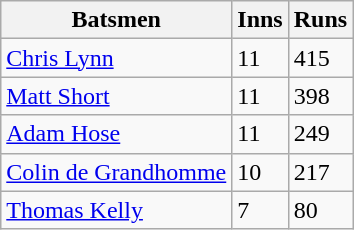<table class="wikitable">
<tr>
<th>Batsmen</th>
<th>Inns</th>
<th>Runs</th>
</tr>
<tr>
<td><a href='#'>Chris Lynn</a></td>
<td>11</td>
<td>415</td>
</tr>
<tr>
<td><a href='#'>Matt Short</a></td>
<td>11</td>
<td>398</td>
</tr>
<tr>
<td><a href='#'>Adam Hose</a></td>
<td>11</td>
<td>249</td>
</tr>
<tr>
<td><a href='#'>Colin de Grandhomme</a></td>
<td>10</td>
<td>217</td>
</tr>
<tr>
<td><a href='#'>Thomas Kelly</a></td>
<td>7</td>
<td>80</td>
</tr>
</table>
